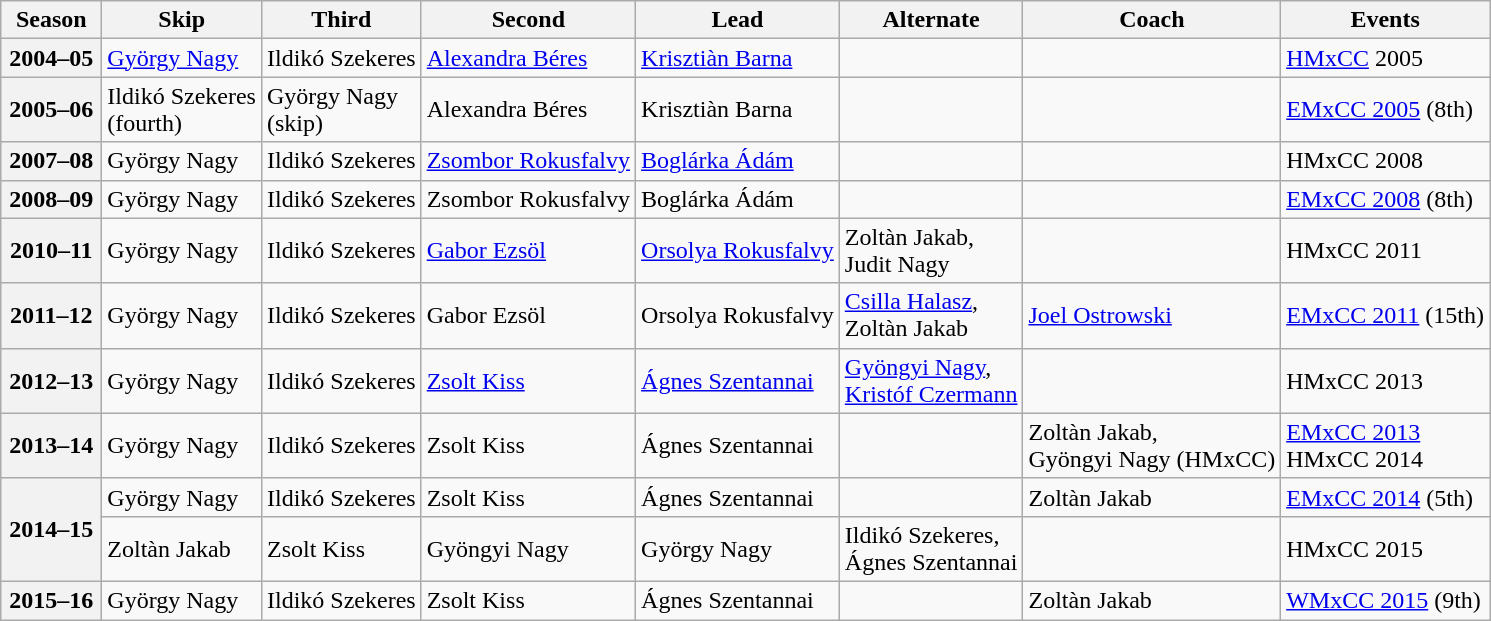<table class="wikitable">
<tr>
<th scope="col" width=60>Season</th>
<th scope="col">Skip</th>
<th scope="col">Third</th>
<th scope="col">Second</th>
<th scope="col">Lead</th>
<th scope="col">Alternate</th>
<th scope="col">Coach</th>
<th scope="col">Events</th>
</tr>
<tr>
<th scope="row">2004–05</th>
<td><a href='#'>György Nagy</a></td>
<td>Ildikó Szekeres</td>
<td><a href='#'>Alexandra Béres</a></td>
<td><a href='#'>Krisztiàn Barna</a></td>
<td></td>
<td></td>
<td><a href='#'>HMxCC</a> 2005 </td>
</tr>
<tr>
<th scope="row">2005–06</th>
<td>Ildikó Szekeres<br>(fourth)</td>
<td>György Nagy<br>(skip)</td>
<td>Alexandra Béres</td>
<td>Krisztiàn Barna</td>
<td></td>
<td></td>
<td><a href='#'>EMxCC 2005</a> (8th)</td>
</tr>
<tr>
<th scope="row">2007–08</th>
<td>György Nagy</td>
<td>Ildikó Szekeres</td>
<td><a href='#'>Zsombor Rokusfalvy</a></td>
<td><a href='#'>Boglárka Ádám</a></td>
<td></td>
<td></td>
<td>HMxCC 2008 </td>
</tr>
<tr>
<th scope="row">2008–09</th>
<td>György Nagy</td>
<td>Ildikó Szekeres</td>
<td>Zsombor Rokusfalvy</td>
<td>Boglárka Ádám</td>
<td></td>
<td></td>
<td><a href='#'>EMxCC 2008</a> (8th)</td>
</tr>
<tr>
<th scope="row">2010–11</th>
<td>György Nagy</td>
<td>Ildikó Szekeres</td>
<td><a href='#'>Gabor Ezsöl</a></td>
<td><a href='#'>Orsolya Rokusfalvy</a></td>
<td>Zoltàn Jakab,<br>Judit Nagy</td>
<td></td>
<td>HMxCC 2011 </td>
</tr>
<tr>
<th scope="row">2011–12</th>
<td>György Nagy</td>
<td>Ildikó Szekeres</td>
<td>Gabor Ezsöl</td>
<td>Orsolya Rokusfalvy</td>
<td><a href='#'>Csilla Halasz</a>,<br>Zoltàn Jakab</td>
<td><a href='#'>Joel Ostrowski</a></td>
<td><a href='#'>EMxCC 2011</a> (15th)</td>
</tr>
<tr>
<th scope="row">2012–13</th>
<td>György Nagy</td>
<td>Ildikó Szekeres</td>
<td><a href='#'>Zsolt Kiss</a></td>
<td><a href='#'>Ágnes Szentannai</a></td>
<td><a href='#'>Gyöngyi Nagy</a>,<br><a href='#'>Kristóf Czermann</a></td>
<td></td>
<td>HMxCC 2013 </td>
</tr>
<tr>
<th scope="row">2013–14</th>
<td>György Nagy</td>
<td>Ildikó Szekeres</td>
<td>Zsolt Kiss</td>
<td>Ágnes Szentannai</td>
<td></td>
<td>Zoltàn Jakab,<br>Gyöngyi Nagy (HMxCC)</td>
<td><a href='#'>EMxCC 2013</a> <br>HMxCC 2014 </td>
</tr>
<tr>
<th scope="row" rowspan=2>2014–15</th>
<td>György Nagy</td>
<td>Ildikó Szekeres</td>
<td>Zsolt Kiss</td>
<td>Ágnes Szentannai</td>
<td></td>
<td>Zoltàn Jakab</td>
<td><a href='#'>EMxCC 2014</a> (5th)</td>
</tr>
<tr>
<td>Zoltàn Jakab</td>
<td>Zsolt Kiss</td>
<td>Gyöngyi Nagy</td>
<td>György Nagy</td>
<td>Ildikó Szekeres,<br>Ágnes Szentannai</td>
<td></td>
<td>HMxCC 2015 </td>
</tr>
<tr>
<th scope="row">2015–16</th>
<td>György Nagy</td>
<td>Ildikó Szekeres</td>
<td>Zsolt Kiss</td>
<td>Ágnes Szentannai</td>
<td></td>
<td>Zoltàn Jakab</td>
<td><a href='#'>WMxCC 2015</a> (9th)</td>
</tr>
</table>
